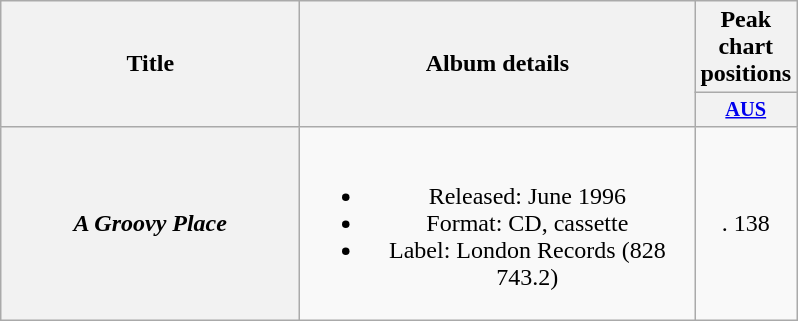<table class="wikitable plainrowheaders" style="text-align:center;" border="1">
<tr>
<th scope="col" rowspan="2" style="width:12em;">Title</th>
<th scope="col" rowspan="2" style="width:16em;">Album details</th>
<th scope="col" colspan="1">Peak chart<br>positions</th>
</tr>
<tr>
<th scope="col" style="width:3em; font-size:85%"><a href='#'>AUS</a><br></th>
</tr>
<tr>
<th scope="row"><em>A Groovy Place</em></th>
<td><br><ul><li>Released: June 1996</li><li>Format: CD, cassette</li><li>Label: London Records (828 743.2)</li></ul></td>
<td>. 138</td>
</tr>
</table>
